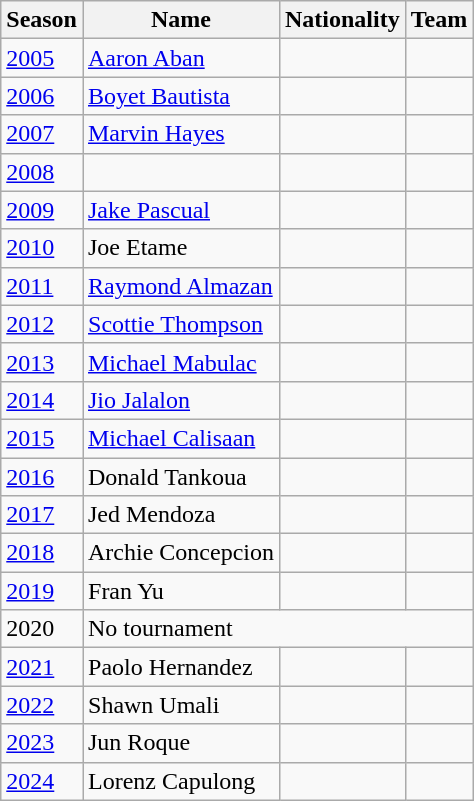<table class="wikitable">
<tr>
<th>Season</th>
<th>Name</th>
<th>Nationality</th>
<th>Team</th>
</tr>
<tr>
<td><a href='#'>2005</a></td>
<td><a href='#'>Aaron Aban</a></td>
<td></td>
<td></td>
</tr>
<tr>
<td><a href='#'>2006</a></td>
<td><a href='#'>Boyet Bautista</a></td>
<td></td>
<td></td>
</tr>
<tr>
<td><a href='#'>2007</a></td>
<td><a href='#'>Marvin Hayes</a></td>
<td></td>
<td></td>
</tr>
<tr>
<td><a href='#'>2008</a></td>
<td></td>
<td></td>
<td></td>
</tr>
<tr>
<td><a href='#'>2009</a></td>
<td><a href='#'>Jake Pascual</a></td>
<td></td>
<td></td>
</tr>
<tr>
<td><a href='#'>2010</a></td>
<td>Joe Etame</td>
<td></td>
<td></td>
</tr>
<tr>
<td><a href='#'>2011</a></td>
<td><a href='#'>Raymond Almazan</a></td>
<td></td>
<td></td>
</tr>
<tr>
<td><a href='#'>2012</a></td>
<td><a href='#'>Scottie Thompson</a></td>
<td></td>
<td></td>
</tr>
<tr>
<td><a href='#'>2013</a></td>
<td><a href='#'>Michael Mabulac</a></td>
<td></td>
<td></td>
</tr>
<tr>
<td><a href='#'>2014</a></td>
<td><a href='#'>Jio Jalalon</a></td>
<td></td>
<td></td>
</tr>
<tr>
<td><a href='#'>2015</a></td>
<td><a href='#'>Michael Calisaan</a></td>
<td></td>
<td></td>
</tr>
<tr>
<td><a href='#'>2016</a></td>
<td>Donald Tankoua</td>
<td></td>
<td></td>
</tr>
<tr>
<td><a href='#'>2017</a></td>
<td>Jed Mendoza</td>
<td></td>
<td></td>
</tr>
<tr>
<td><a href='#'>2018</a></td>
<td>Archie Concepcion</td>
<td></td>
<td></td>
</tr>
<tr>
<td><a href='#'>2019</a></td>
<td>Fran Yu</td>
<td></td>
<td></td>
</tr>
<tr>
<td>2020</td>
<td colspan="3">No tournament</td>
</tr>
<tr>
<td><a href='#'>2021</a></td>
<td>Paolo Hernandez</td>
<td></td>
<td></td>
</tr>
<tr>
<td><a href='#'>2022</a></td>
<td>Shawn Umali</td>
<td></td>
<td></td>
</tr>
<tr>
<td><a href='#'>2023</a></td>
<td>Jun Roque</td>
<td></td>
<td></td>
</tr>
<tr>
<td><a href='#'>2024</a></td>
<td>Lorenz Capulong</td>
<td></td>
<td></td>
</tr>
</table>
